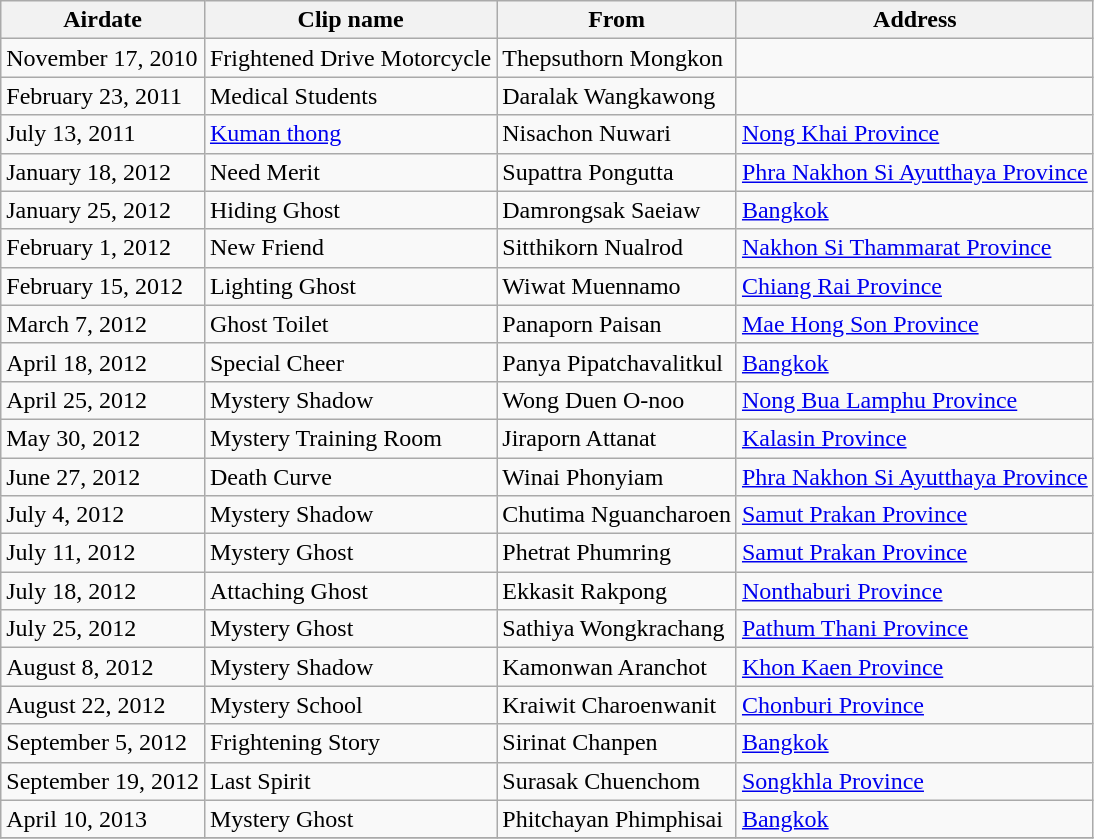<table class="wikitable">
<tr>
<th>Airdate</th>
<th>Clip name</th>
<th>From</th>
<th>Address</th>
</tr>
<tr>
<td>November 17, 2010</td>
<td>Frightened Drive Motorcycle</td>
<td>Thepsuthorn Mongkon</td>
<td></td>
</tr>
<tr>
<td>February 23, 2011</td>
<td>Medical Students</td>
<td>Daralak Wangkawong</td>
<td></td>
</tr>
<tr>
<td>July 13, 2011</td>
<td><a href='#'>Kuman thong</a></td>
<td>Nisachon Nuwari</td>
<td><a href='#'>Nong Khai Province</a></td>
</tr>
<tr>
<td>January 18, 2012</td>
<td>Need Merit</td>
<td>Supattra Pongutta</td>
<td><a href='#'>Phra Nakhon Si Ayutthaya Province</a></td>
</tr>
<tr>
<td>January 25, 2012</td>
<td>Hiding Ghost</td>
<td>Damrongsak Saeiaw</td>
<td><a href='#'>Bangkok</a></td>
</tr>
<tr>
<td>February 1, 2012</td>
<td>New Friend</td>
<td>Sitthikorn Nualrod</td>
<td><a href='#'>Nakhon Si Thammarat Province</a></td>
</tr>
<tr>
<td>February 15, 2012</td>
<td>Lighting Ghost</td>
<td>Wiwat Muennamo</td>
<td><a href='#'>Chiang Rai Province</a></td>
</tr>
<tr>
<td>March 7, 2012</td>
<td>Ghost Toilet</td>
<td>Panaporn Paisan</td>
<td><a href='#'>Mae Hong Son Province</a></td>
</tr>
<tr>
<td>April 18, 2012</td>
<td>Special Cheer</td>
<td>Panya Pipatchavalitkul</td>
<td><a href='#'>Bangkok</a></td>
</tr>
<tr>
<td>April 25, 2012</td>
<td>Mystery Shadow</td>
<td>Wong Duen O-noo</td>
<td><a href='#'>Nong Bua Lamphu Province</a></td>
</tr>
<tr>
<td>May 30, 2012</td>
<td>Mystery Training Room</td>
<td>Jiraporn Attanat</td>
<td><a href='#'>Kalasin Province</a></td>
</tr>
<tr>
<td>June 27, 2012</td>
<td>Death Curve</td>
<td>Winai Phonyiam</td>
<td><a href='#'>Phra Nakhon Si Ayutthaya Province</a></td>
</tr>
<tr>
<td>July 4, 2012</td>
<td>Mystery Shadow</td>
<td>Chutima Nguancharoen</td>
<td><a href='#'>Samut Prakan Province</a></td>
</tr>
<tr>
<td>July 11, 2012</td>
<td>Mystery Ghost</td>
<td>Phetrat Phumring</td>
<td><a href='#'>Samut Prakan Province</a></td>
</tr>
<tr>
<td>July 18, 2012</td>
<td>Attaching Ghost</td>
<td>Ekkasit Rakpong</td>
<td><a href='#'>Nonthaburi Province</a></td>
</tr>
<tr>
<td>July 25, 2012</td>
<td>Mystery Ghost</td>
<td>Sathiya Wongkrachang</td>
<td><a href='#'>Pathum Thani Province</a></td>
</tr>
<tr>
<td>August 8, 2012</td>
<td>Mystery Shadow</td>
<td>Kamonwan Aranchot</td>
<td><a href='#'>Khon Kaen Province</a></td>
</tr>
<tr>
<td>August 22, 2012</td>
<td>Mystery School</td>
<td>Kraiwit Charoenwanit</td>
<td><a href='#'>Chonburi Province</a></td>
</tr>
<tr>
<td>September 5, 2012</td>
<td>Frightening Story</td>
<td>Sirinat Chanpen</td>
<td><a href='#'>Bangkok</a></td>
</tr>
<tr>
<td>September 19, 2012</td>
<td>Last Spirit</td>
<td>Surasak Chuenchom</td>
<td><a href='#'>Songkhla Province</a></td>
</tr>
<tr>
<td>April 10, 2013</td>
<td>Mystery Ghost</td>
<td>Phitchayan Phimphisai</td>
<td><a href='#'>Bangkok</a></td>
</tr>
<tr>
</tr>
</table>
